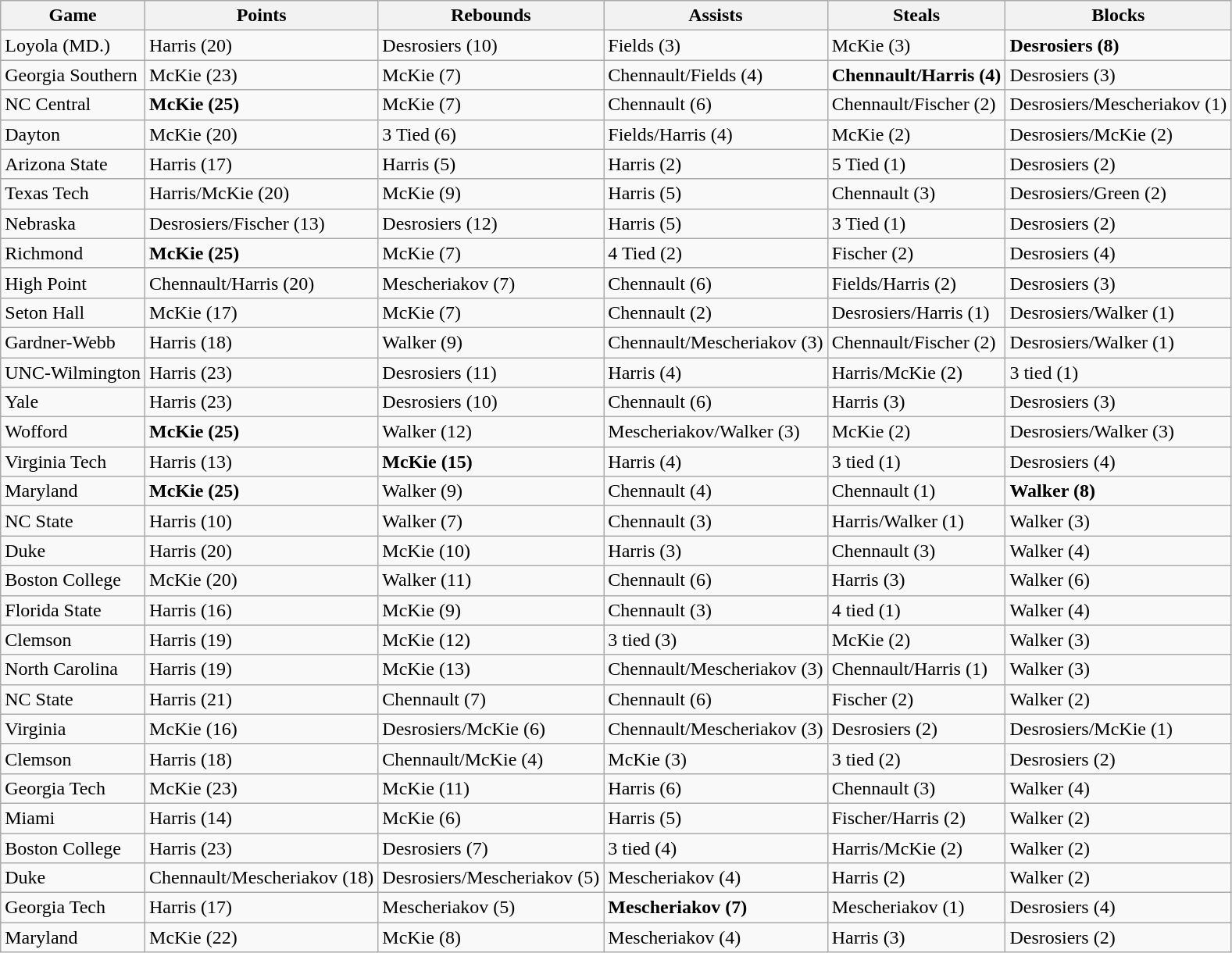<table class="wikitable">
<tr>
<th>Game</th>
<th>Points</th>
<th>Rebounds</th>
<th>Assists</th>
<th>Steals</th>
<th>Blocks</th>
</tr>
<tr>
<td>Loyola (MD.)</td>
<td>Harris (20)</td>
<td>Desrosiers (10)</td>
<td>Fields (3)</td>
<td>McKie (3)</td>
<td><strong>Desrosiers (8)</strong></td>
</tr>
<tr>
<td>Georgia Southern</td>
<td>McKie (23)</td>
<td>McKie (7)</td>
<td>Chennault/Fields (4)</td>
<td><strong>Chennault/Harris (4)</strong></td>
<td>Desrosiers (3)</td>
</tr>
<tr>
<td>NC Central</td>
<td><strong>McKie (25)</strong></td>
<td>McKie (7)</td>
<td>Chennault (6)</td>
<td>Chennault/Fischer (2)</td>
<td>Desrosiers/Mescheriakov (1)</td>
</tr>
<tr>
<td>Dayton</td>
<td>McKie (20)</td>
<td>3 Tied (6)</td>
<td>Fields/Harris (4)</td>
<td>McKie (2)</td>
<td>Desrosiers/McKie (2)</td>
</tr>
<tr>
<td>Arizona State</td>
<td>Harris (17)</td>
<td>Harris (5)</td>
<td>Harris (2)</td>
<td>5 Tied (1)</td>
<td>Desrosiers (2)</td>
</tr>
<tr>
<td>Texas Tech</td>
<td>Harris/McKie (20)</td>
<td>McKie (9)</td>
<td>Harris (5)</td>
<td>Chennault (3)</td>
<td>Desrosiers/Green (2)</td>
</tr>
<tr>
<td>Nebraska</td>
<td>Desrosiers/Fischer (13)</td>
<td>Desrosiers (12)</td>
<td>Harris (5)</td>
<td>3 Tied (1)</td>
<td>Desrosiers (2)</td>
</tr>
<tr>
<td>Richmond</td>
<td><strong>McKie (25)</strong></td>
<td>McKie (7)</td>
<td>4 Tied (2)</td>
<td>Fischer (2)</td>
<td>Desrosiers (4)</td>
</tr>
<tr>
<td>High Point</td>
<td>Chennault/Harris (20)</td>
<td>Mescheriakov (7)</td>
<td>Chennault (6)</td>
<td>Fields/Harris (2)</td>
<td>Desrosiers (3)</td>
</tr>
<tr>
<td>Seton Hall</td>
<td>McKie (17)</td>
<td>McKie (7)</td>
<td>Chennault (2)</td>
<td>Desrosiers/Harris (1)</td>
<td>Desrosiers/Walker (1)</td>
</tr>
<tr>
<td>Gardner-Webb</td>
<td>Harris (18)</td>
<td>Walker (9)</td>
<td>Chennault/Mescheriakov (3)</td>
<td>Chennault/Fischer (2)</td>
<td>Desrosiers/Walker (1)</td>
</tr>
<tr>
<td>UNC-Wilmington</td>
<td>Harris (23)</td>
<td>Desrosiers (11)</td>
<td>Harris (4)</td>
<td>Harris/McKie (2)</td>
<td>3 tied (1)</td>
</tr>
<tr>
<td>Yale</td>
<td>Harris (23)</td>
<td>Desrosiers (10)</td>
<td>Chennault (6)</td>
<td>Harris (3)</td>
<td>Desrosiers (3)</td>
</tr>
<tr>
<td>Wofford</td>
<td><strong>McKie (25)</strong></td>
<td>Walker (12)</td>
<td>Mescheriakov/Walker (3)</td>
<td>McKie (2)</td>
<td>Desrosiers/Walker (3)</td>
</tr>
<tr>
<td>Virginia Tech</td>
<td>Harris (13)</td>
<td><strong>McKie (15)</strong></td>
<td>Harris (4)</td>
<td>3 tied (1)</td>
<td>Desrosiers (4)</td>
</tr>
<tr>
<td>Maryland</td>
<td><strong>McKie (25)</strong></td>
<td>Walker (9)</td>
<td>Chennault (4)</td>
<td>Chennault (1)</td>
<td><strong>Walker (8)</strong></td>
</tr>
<tr>
<td>NC State</td>
<td>Harris (10)</td>
<td>Walker (7)</td>
<td>Chennault (3)</td>
<td>Harris/Walker (1)</td>
<td>Walker (3)</td>
</tr>
<tr>
<td>Duke</td>
<td>Harris (20)</td>
<td>McKie (10)</td>
<td>Harris (3)</td>
<td>Chennault (3)</td>
<td>Walker (4)</td>
</tr>
<tr>
<td>Boston College</td>
<td>McKie (20)</td>
<td>Walker (11)</td>
<td>Chennault (6)</td>
<td>Harris (3)</td>
<td>Walker (6)</td>
</tr>
<tr>
<td>Florida State</td>
<td>Harris (16)</td>
<td>McKie (9)</td>
<td>Chennault (3)</td>
<td>4 tied (1)</td>
<td>Walker (4)</td>
</tr>
<tr>
<td>Clemson</td>
<td>Harris (19)</td>
<td>McKie (12)</td>
<td>3 tied (3)</td>
<td>McKie (2)</td>
<td>Walker (3)</td>
</tr>
<tr>
<td>North Carolina</td>
<td>Harris (19)</td>
<td>McKie (13)</td>
<td>Chennault/Mescheriakov (3)</td>
<td>Chennault/Harris (1)</td>
<td>Walker (3)</td>
</tr>
<tr>
<td>NC State</td>
<td>Harris (21)</td>
<td>Chennault (7)</td>
<td>Chennault (6)</td>
<td>Fischer (2)</td>
<td>Walker (2)</td>
</tr>
<tr>
<td>Virginia</td>
<td>McKie (16)</td>
<td>Desrosiers/McKie (6)</td>
<td>Chennault/Mescheriakov (3)</td>
<td>Desrosiers (2)</td>
<td>Desrosiers/McKie (1)</td>
</tr>
<tr>
<td>Clemson</td>
<td>Harris (18)</td>
<td>Chennault/McKie (4)</td>
<td>McKie (3)</td>
<td>3 tied (2)</td>
<td>Desrosiers (2)</td>
</tr>
<tr>
<td>Georgia Tech</td>
<td>McKie (23)</td>
<td>McKie (11)</td>
<td>Harris (6)</td>
<td>Chennault (3)</td>
<td>Walker (4)</td>
</tr>
<tr>
<td>Miami</td>
<td>Harris (14)</td>
<td>McKie (6)</td>
<td>Harris (5)</td>
<td>Fischer/Harris (2)</td>
<td>Walker (2)</td>
</tr>
<tr>
<td>Boston College</td>
<td>Harris (23)</td>
<td>Desrosiers (7)</td>
<td>3 tied (4)</td>
<td>Harris/McKie (2)</td>
<td>Walker (2)</td>
</tr>
<tr>
<td>Duke</td>
<td>Chennault/Mescheriakov (18)</td>
<td>Desrosiers/Mescheriakov (5)</td>
<td>Mescheriakov (4)</td>
<td>Harris (2)</td>
<td>Walker (2)</td>
</tr>
<tr>
<td>Georgia Tech</td>
<td>Harris (17)</td>
<td>Mescheriakov (5)</td>
<td><strong>Mescheriakov (7)</strong></td>
<td>Mescheriakov (1)</td>
<td>Desrosiers (4)</td>
</tr>
<tr>
<td>Maryland</td>
<td>McKie (22)</td>
<td>McKie (8)</td>
<td>Mescheriakov (4)</td>
<td>Harris (3)</td>
<td>Desrosiers (2)</td>
</tr>
</table>
